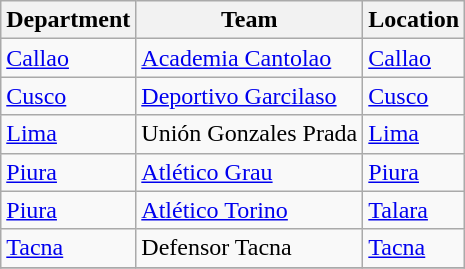<table class="wikitable">
<tr>
<th>Department</th>
<th>Team</th>
<th>Location</th>
</tr>
<tr>
<td><a href='#'>Callao</a></td>
<td><a href='#'>Academia Cantolao</a></td>
<td><a href='#'>Callao</a></td>
</tr>
<tr>
<td><a href='#'>Cusco</a></td>
<td><a href='#'>Deportivo Garcilaso</a></td>
<td><a href='#'>Cusco</a></td>
</tr>
<tr>
<td><a href='#'>Lima</a></td>
<td>Unión Gonzales Prada</td>
<td><a href='#'>Lima</a></td>
</tr>
<tr>
<td><a href='#'>Piura</a></td>
<td><a href='#'>Atlético Grau</a></td>
<td><a href='#'>Piura</a></td>
</tr>
<tr>
<td><a href='#'>Piura</a></td>
<td><a href='#'>Atlético Torino</a></td>
<td><a href='#'>Talara</a></td>
</tr>
<tr>
<td><a href='#'>Tacna</a></td>
<td>Defensor Tacna</td>
<td><a href='#'>Tacna</a></td>
</tr>
<tr>
</tr>
</table>
